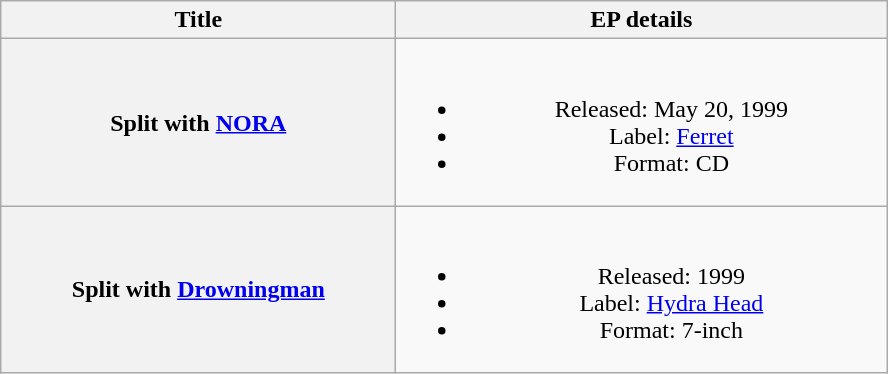<table class="wikitable plainrowheaders" style="text-align:center;">
<tr>
<th scope="col" style="width:16em;">Title</th>
<th scope="col" style="width:20em;">EP details</th>
</tr>
<tr>
<th scope="row">Split with <a href='#'>NORA</a></th>
<td><br><ul><li>Released: May 20, 1999</li><li>Label: <a href='#'>Ferret</a></li><li>Format: CD</li></ul></td>
</tr>
<tr>
<th scope="row">Split with <a href='#'>Drowningman</a></th>
<td><br><ul><li>Released: 1999</li><li>Label: <a href='#'>Hydra Head</a></li><li>Format: 7-inch</li></ul></td>
</tr>
</table>
